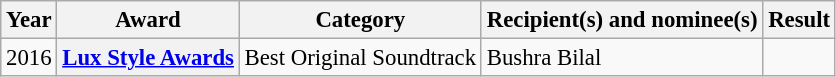<table class="wikitable plainrowheaders sortable" style="font-size: 95%;">
<tr>
<th scope="col">Year</th>
<th scope="col">Award</th>
<th scope="col">Category</th>
<th scope="col">Recipient(s) and nominee(s)</th>
<th scope="col">Result</th>
</tr>
<tr>
<td>2016</td>
<th><a href='#'>Lux Style Awards</a></th>
<td>Best Original Soundtrack</td>
<td>Bushra Bilal</td>
<td></td>
</tr>
</table>
